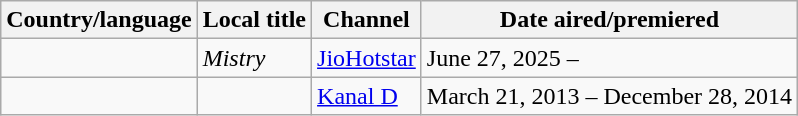<table class="wikitable">
<tr>
<th>Country/language</th>
<th>Local title</th>
<th>Channel</th>
<th>Date aired/premiered</th>
</tr>
<tr>
<td></td>
<td><em>Mistry</em></td>
<td><a href='#'>JioHotstar</a></td>
<td>June 27, 2025 –</td>
</tr>
<tr>
<td></td>
<td></td>
<td><a href='#'>Kanal D</a></td>
<td>March 21, 2013 – December 28, 2014</td>
</tr>
</table>
